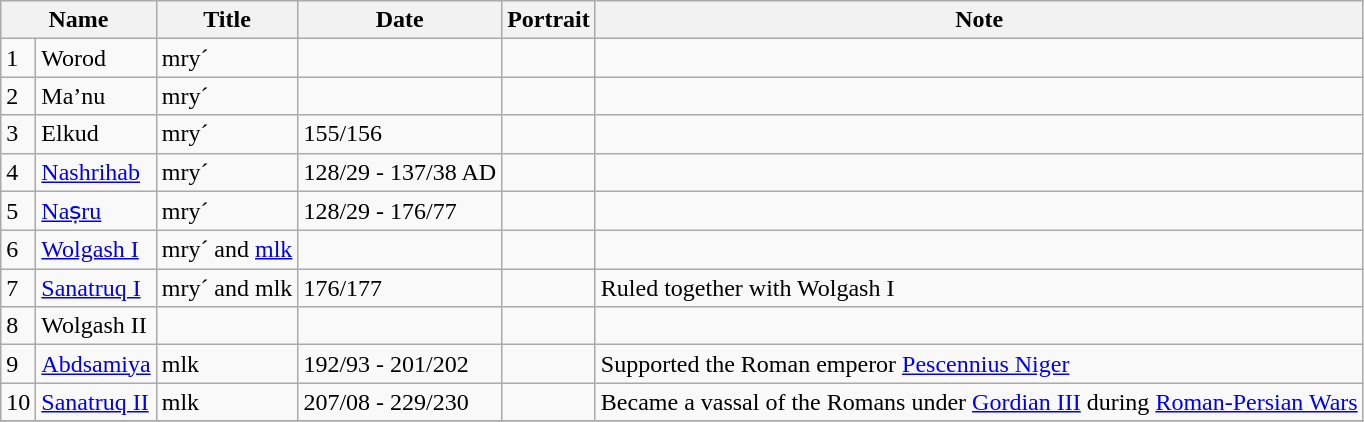<table class="wikitable">
<tr>
<th colspan=2>Name</th>
<th>Title</th>
<th>Date</th>
<th>Portrait</th>
<th>Note</th>
</tr>
<tr>
<td>1</td>
<td>Worod</td>
<td>mry´</td>
<td></td>
<td></td>
<td></td>
</tr>
<tr>
<td>2</td>
<td>Ma’nu</td>
<td>mry´</td>
<td></td>
<td></td>
<td></td>
</tr>
<tr>
<td>3</td>
<td>Elkud</td>
<td>mry´</td>
<td>155/156</td>
<td></td>
<td></td>
</tr>
<tr>
<td>4</td>
<td><a href='#'>Nashrihab</a></td>
<td>mry´</td>
<td>128/29 - 137/38 AD</td>
<td></td>
<td></td>
</tr>
<tr>
<td>5</td>
<td><a href='#'>Naṣru</a></td>
<td>mry´</td>
<td>128/29 - 176/77</td>
<td></td>
<td></td>
</tr>
<tr>
<td>6</td>
<td><a href='#'>Wolgash I</a></td>
<td>mry´ and <a href='#'>mlk</a></td>
<td></td>
<td></td>
<td></td>
</tr>
<tr>
<td>7</td>
<td><a href='#'>Sanatruq I</a></td>
<td>mry´ and mlk</td>
<td>176/177</td>
<td></td>
<td>Ruled together with Wolgash I</td>
</tr>
<tr>
<td>8</td>
<td>Wolgash II</td>
<td></td>
<td></td>
<td></td>
<td></td>
</tr>
<tr>
<td>9</td>
<td><a href='#'>Abdsamiya</a></td>
<td>mlk</td>
<td>192/93 - 201/202</td>
<td></td>
<td>Supported the Roman emperor <a href='#'>Pescennius Niger</a></td>
</tr>
<tr>
<td>10</td>
<td><a href='#'>Sanatruq II</a></td>
<td>mlk</td>
<td>207/08 - 229/230</td>
<td></td>
<td>Became a vassal of the Romans under <a href='#'>Gordian III</a> during <a href='#'>Roman-Persian Wars</a></td>
</tr>
<tr>
</tr>
</table>
